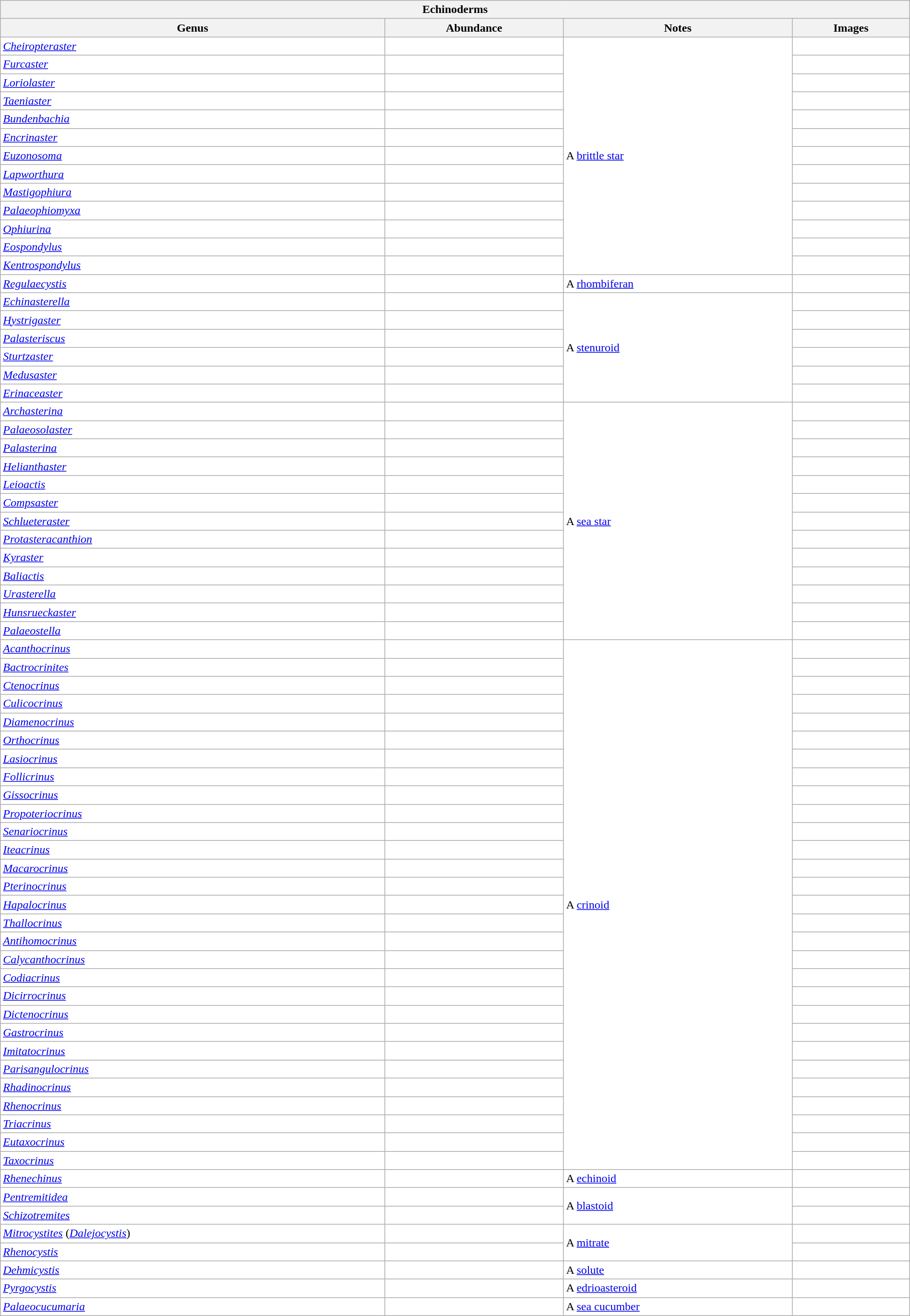<table class="wikitable sortable" style="background:white; width:100%;">
<tr>
<th colspan="5" align="center">Echinoderms</th>
</tr>
<tr>
<th>Genus</th>
<th>Abundance</th>
<th>Notes</th>
<th>Images</th>
</tr>
<tr>
<td><em><a href='#'>Cheiropteraster</a></em></td>
<td></td>
<td rowspan="13">A <a href='#'>brittle star</a></td>
<td></td>
</tr>
<tr>
<td><em><a href='#'>Furcaster</a></em></td>
<td></td>
<td></td>
</tr>
<tr>
<td><em><a href='#'>Loriolaster</a></em></td>
<td></td>
<td></td>
</tr>
<tr>
<td><em><a href='#'>Taeniaster</a></em></td>
<td></td>
<td></td>
</tr>
<tr>
<td><em><a href='#'>Bundenbachia</a></em></td>
<td></td>
<td></td>
</tr>
<tr>
<td><em><a href='#'>Encrinaster</a></em></td>
<td></td>
<td></td>
</tr>
<tr>
<td><em><a href='#'>Euzonosoma</a></em></td>
<td></td>
<td></td>
</tr>
<tr>
<td><em><a href='#'>Lapworthura</a></em></td>
<td></td>
<td></td>
</tr>
<tr>
<td><em><a href='#'>Mastigophiura</a></em></td>
<td></td>
<td></td>
</tr>
<tr>
<td><em><a href='#'>Palaeophiomyxa</a></em></td>
<td></td>
<td></td>
</tr>
<tr>
<td><em><a href='#'>Ophiurina</a></em></td>
<td></td>
<td></td>
</tr>
<tr>
<td><em><a href='#'>Eospondylus</a></em></td>
<td></td>
<td></td>
</tr>
<tr>
<td><em><a href='#'>Kentrospondylus</a></em></td>
<td></td>
<td></td>
</tr>
<tr>
<td><em><a href='#'>Regulaecystis</a></em></td>
<td></td>
<td>A <a href='#'>rhombiferan</a></td>
<td></td>
</tr>
<tr>
<td><em><a href='#'>Echinasterella</a></em></td>
<td></td>
<td rowspan="6">A <a href='#'>stenuroid</a></td>
</tr>
<tr>
<td><em><a href='#'>Hystrigaster</a></em></td>
<td></td>
<td></td>
</tr>
<tr>
<td><em><a href='#'>Palasteriscus</a></em></td>
<td></td>
<td></td>
</tr>
<tr>
<td><em><a href='#'>Sturtzaster</a></em></td>
<td></td>
<td></td>
</tr>
<tr>
<td><em><a href='#'>Medusaster</a></em></td>
<td></td>
<td></td>
</tr>
<tr>
<td><em><a href='#'>Erinaceaster</a></em></td>
<td></td>
<td></td>
</tr>
<tr>
<td><em><a href='#'>Archasterina</a></em></td>
<td></td>
<td rowspan="13">A <a href='#'>sea star</a></td>
<td></td>
</tr>
<tr>
<td><em><a href='#'>Palaeosolaster</a></em></td>
<td></td>
<td></td>
</tr>
<tr>
<td><em><a href='#'>Palasterina</a></em></td>
<td></td>
<td></td>
</tr>
<tr>
<td><em><a href='#'>Helianthaster</a></em></td>
<td></td>
<td></td>
</tr>
<tr>
<td><em><a href='#'>Leioactis</a></em></td>
<td></td>
<td></td>
</tr>
<tr>
<td><em><a href='#'>Compsaster</a></em></td>
<td></td>
<td></td>
</tr>
<tr>
<td><em><a href='#'>Schlueteraster</a></em></td>
<td></td>
<td></td>
</tr>
<tr>
<td><em><a href='#'>Protasteracanthion</a></em></td>
<td></td>
<td></td>
</tr>
<tr>
<td><em><a href='#'>Kyraster</a></em></td>
<td></td>
<td></td>
</tr>
<tr>
<td><em><a href='#'>Baliactis</a></em></td>
<td></td>
<td></td>
</tr>
<tr>
<td><em><a href='#'>Urasterella</a></em></td>
<td></td>
<td></td>
</tr>
<tr>
<td><em><a href='#'>Hunsrueckaster</a></em></td>
<td></td>
<td></td>
</tr>
<tr>
<td><em><a href='#'>Palaeostella</a></em></td>
<td></td>
<td></td>
</tr>
<tr>
<td><em><a href='#'>Acanthocrinus</a></em></td>
<td></td>
<td rowspan="29">A <a href='#'>crinoid</a></td>
<td></td>
</tr>
<tr>
<td><em><a href='#'>Bactrocrinites</a></em></td>
<td></td>
<td></td>
</tr>
<tr>
<td><em><a href='#'>Ctenocrinus</a></em></td>
<td></td>
<td></td>
</tr>
<tr>
<td><em><a href='#'>Culicocrinus</a></em></td>
<td></td>
<td></td>
</tr>
<tr>
<td><em><a href='#'>Diamenocrinus</a></em></td>
<td></td>
<td></td>
</tr>
<tr>
<td><em><a href='#'>Orthocrinus</a></em></td>
<td></td>
<td></td>
</tr>
<tr>
<td><em><a href='#'>Lasiocrinus</a></em></td>
<td></td>
<td></td>
</tr>
<tr>
<td><em><a href='#'>Follicrinus</a></em></td>
<td></td>
<td></td>
</tr>
<tr>
<td><em><a href='#'>Gissocrinus</a></em></td>
<td></td>
<td></td>
</tr>
<tr>
<td><em><a href='#'>Propoteriocrinus</a></em></td>
<td></td>
<td></td>
</tr>
<tr>
<td><em><a href='#'>Senariocrinus</a></em></td>
<td></td>
<td></td>
</tr>
<tr>
<td><em><a href='#'>Iteacrinus</a></em></td>
<td></td>
<td></td>
</tr>
<tr>
<td><em><a href='#'>Macarocrinus</a></em></td>
<td></td>
<td></td>
</tr>
<tr>
<td><em><a href='#'>Pterinocrinus</a></em></td>
<td></td>
<td></td>
</tr>
<tr>
<td><em><a href='#'>Hapalocrinus</a></em></td>
<td></td>
<td></td>
</tr>
<tr>
<td><em><a href='#'>Thallocrinus</a></em></td>
<td></td>
<td></td>
</tr>
<tr>
<td><em><a href='#'>Antihomocrinus</a></em></td>
<td></td>
<td></td>
</tr>
<tr>
<td><em><a href='#'>Calycanthocrinus</a></em></td>
<td></td>
<td></td>
</tr>
<tr>
<td><em><a href='#'>Codiacrinus</a></em></td>
<td></td>
<td></td>
</tr>
<tr>
<td><em><a href='#'>Dicirrocrinus</a></em></td>
<td></td>
<td></td>
</tr>
<tr>
<td><em><a href='#'>Dictenocrinus</a></em></td>
<td></td>
<td></td>
</tr>
<tr>
<td><em><a href='#'>Gastrocrinus</a></em></td>
<td></td>
<td></td>
</tr>
<tr>
<td><em><a href='#'>Imitatocrinus</a></em></td>
<td></td>
<td></td>
</tr>
<tr>
<td><em><a href='#'>Parisangulocrinus</a></em></td>
<td></td>
<td></td>
</tr>
<tr>
<td><em><a href='#'>Rhadinocrinus</a></em></td>
<td></td>
<td></td>
</tr>
<tr>
<td><em><a href='#'>Rhenocrinus</a></em></td>
<td></td>
<td></td>
</tr>
<tr>
<td><em><a href='#'>Triacrinus</a></em></td>
<td></td>
<td></td>
</tr>
<tr>
<td><em><a href='#'>Eutaxocrinus</a></em></td>
<td></td>
<td></td>
</tr>
<tr>
<td><em><a href='#'>Taxocrinus</a></em></td>
<td></td>
<td></td>
</tr>
<tr>
<td><em><a href='#'>Rhenechinus</a></em></td>
<td></td>
<td>A <a href='#'>echinoid</a></td>
<td></td>
</tr>
<tr>
<td><em><a href='#'>Pentremitidea</a></em></td>
<td></td>
<td rowspan="2">A <a href='#'>blastoid</a></td>
<td></td>
</tr>
<tr>
<td><em><a href='#'>Schizotremites</a></em></td>
<td></td>
<td></td>
</tr>
<tr>
<td><em><a href='#'>Mitrocystites</a></em> (<em><a href='#'>Dalejocystis</a></em>)</td>
<td></td>
<td rowspan="2">A <a href='#'>mitrate</a></td>
<td></td>
</tr>
<tr>
<td><em><a href='#'>Rhenocystis</a></em></td>
<td></td>
<td></td>
</tr>
<tr>
<td><em><a href='#'>Dehmicystis</a></em></td>
<td></td>
<td>A <a href='#'>solute</a></td>
<td></td>
</tr>
<tr>
<td><em><a href='#'>Pyrgocystis</a></em></td>
<td></td>
<td>A <a href='#'>edrioasteroid</a></td>
<td></td>
</tr>
<tr>
<td><em><a href='#'>Palaeocucumaria</a></em></td>
<td></td>
<td>A <a href='#'>sea cucumber</a></td>
<td></td>
</tr>
</table>
